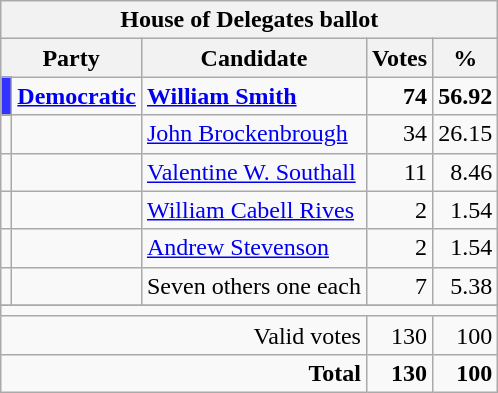<table class=wikitable style=text-align:right>
<tr>
<th colspan="5">House of Delegates ballot</th>
</tr>
<tr>
<th colspan=2>Party</th>
<th>Candidate</th>
<th>Votes</th>
<th>%</th>
</tr>
<tr>
<td bgcolor=#3333FF></td>
<td align=left><strong><a href='#'>Democratic</a></strong></td>
<td align=left><strong><a href='#'>William Smith</a></strong></td>
<td><strong>74</strong></td>
<td><strong>56.92</strong></td>
</tr>
<tr>
<td bgcolor=></td>
<td></td>
<td align=left><a href='#'>John Brockenbrough</a></td>
<td>34</td>
<td>26.15</td>
</tr>
<tr>
<td bgcolor=></td>
<td></td>
<td align=left><a href='#'>Valentine W. Southall</a></td>
<td>11</td>
<td>8.46</td>
</tr>
<tr>
<td bgcolor=></td>
<td></td>
<td align=left><a href='#'>William Cabell Rives</a></td>
<td>2</td>
<td>1.54</td>
</tr>
<tr>
<td bgcolor=></td>
<td></td>
<td align=left><a href='#'>Andrew Stevenson</a></td>
<td>2</td>
<td>1.54</td>
</tr>
<tr>
<td bgcolor=></td>
<td></td>
<td align=left>Seven others one each</td>
<td>7</td>
<td>5.38</td>
</tr>
<tr>
</tr>
<tr>
<td colspan=12></td>
</tr>
<tr>
<td colspan=3>Valid votes</td>
<td>130</td>
<td>100</td>
</tr>
<tr>
<td colspan=3><strong>Total</strong></td>
<td><strong>130</strong></td>
<td><strong>100</strong></td>
</tr>
</table>
